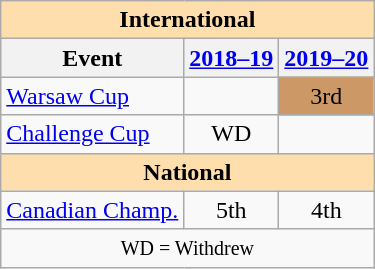<table class="wikitable" style="text-align:center">
<tr>
<th style="background-color: #ffdead; " colspan=3 align=center>International</th>
</tr>
<tr>
<th>Event</th>
<th><a href='#'>2018–19</a></th>
<th><a href='#'>2019–20</a></th>
</tr>
<tr>
<td align=left> <a href='#'>Warsaw Cup</a></td>
<td></td>
<td bgcolor=cc9966>3rd</td>
</tr>
<tr>
<td align=left><a href='#'>Challenge Cup</a></td>
<td>WD</td>
<td></td>
</tr>
<tr>
<th style="background-color: #ffdead; " colspan=3 align=center>National</th>
</tr>
<tr>
<td align=left><a href='#'>Canadian Champ.</a></td>
<td>5th</td>
<td>4th</td>
</tr>
<tr>
<td colspan=3 align=center><small> WD = Withdrew </small></td>
</tr>
</table>
